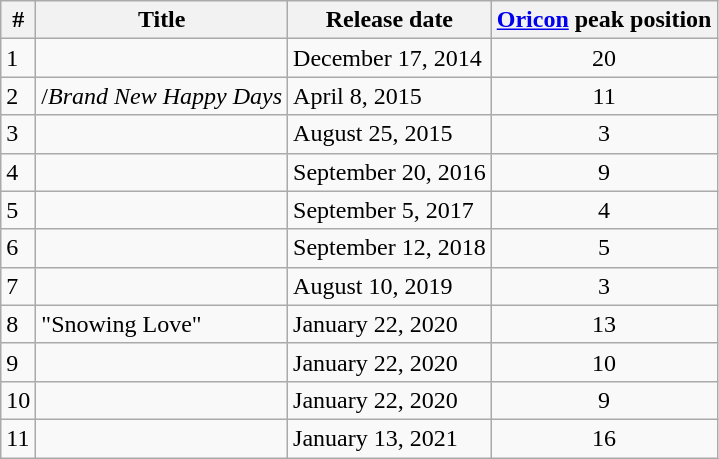<table class="wikitable">
<tr>
<th>#</th>
<th>Title</th>
<th>Release date</th>
<th><a href='#'>Oricon</a> peak position</th>
</tr>
<tr>
<td>1</td>
<td></td>
<td>December 17, 2014</td>
<td style="text-align:center;">20</td>
</tr>
<tr>
<td>2</td>
<td>/<em>Brand New Happy Days</em></td>
<td>April 8, 2015</td>
<td style="text-align:center;">11</td>
</tr>
<tr>
<td>3</td>
<td></td>
<td>August 25, 2015</td>
<td style="text-align:center;">3</td>
</tr>
<tr>
<td>4</td>
<td></td>
<td>September 20, 2016</td>
<td style="text-align:center;">9</td>
</tr>
<tr>
<td>5</td>
<td></td>
<td>September 5, 2017</td>
<td style="text-align:center;">4</td>
</tr>
<tr>
<td>6</td>
<td></td>
<td>September 12, 2018</td>
<td style="text-align:center;">5</td>
</tr>
<tr>
<td>7</td>
<td></td>
<td>August 10, 2019</td>
<td style="text-align:center;">3</td>
</tr>
<tr>
<td>8</td>
<td>"Snowing Love"</td>
<td>January 22, 2020</td>
<td style="text-align:center;">13</td>
</tr>
<tr>
<td>9</td>
<td></td>
<td>January 22, 2020</td>
<td style="text-align:center;">10</td>
</tr>
<tr>
<td>10</td>
<td></td>
<td>January 22, 2020</td>
<td style="text-align:center;">9</td>
</tr>
<tr>
<td>11</td>
<td></td>
<td>January 13, 2021</td>
<td style="text-align:center;">16</td>
</tr>
</table>
